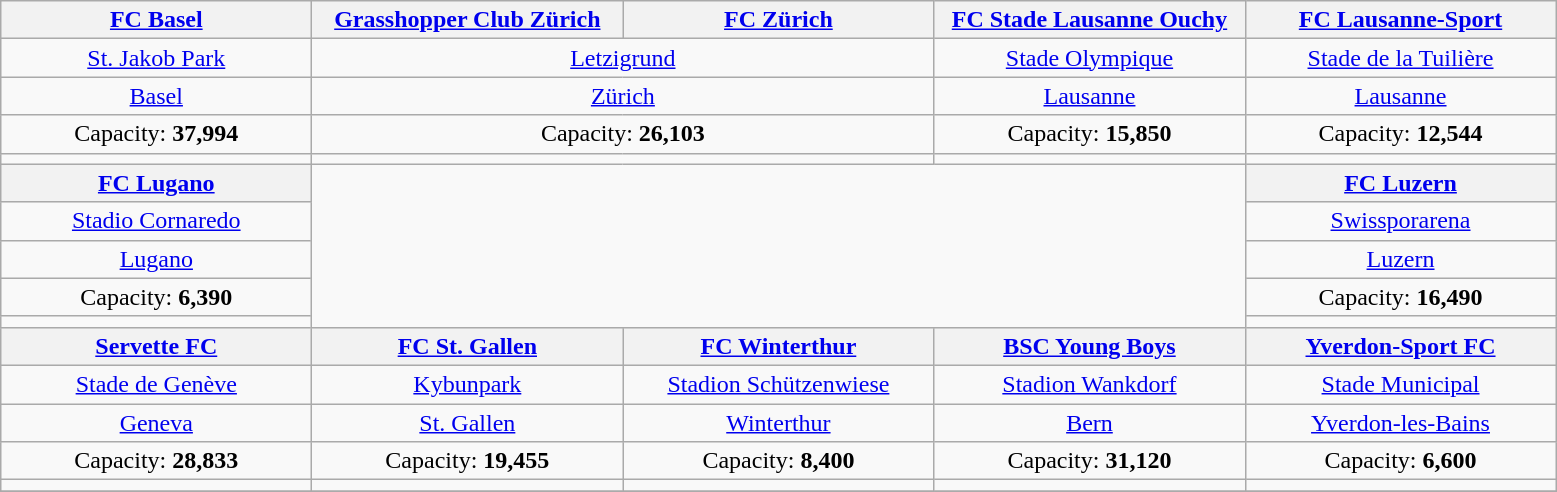<table class="wikitable" style="text-align:center">
<tr>
<th width=200><a href='#'>FC Basel</a></th>
<th width=200><a href='#'>Grasshopper Club Zürich</a></th>
<th width=200><a href='#'>FC Zürich</a></th>
<th width=200><a href='#'>FC Stade Lausanne Ouchy</a></th>
<th width=200><a href='#'>FC Lausanne-Sport</a></th>
</tr>
<tr>
<td><a href='#'>St. Jakob Park</a></td>
<td colspan=2><a href='#'>Letzigrund</a></td>
<td><a href='#'>Stade Olympique</a></td>
<td><a href='#'>Stade de la Tuilière</a></td>
</tr>
<tr>
<td><a href='#'>Basel</a></td>
<td colspan=2><a href='#'>Zürich</a></td>
<td><a href='#'>Lausanne</a></td>
<td><a href='#'>Lausanne</a></td>
</tr>
<tr>
<td>Capacity: <strong>37,994</strong></td>
<td colspan=2>Capacity: <strong>26,103</strong></td>
<td>Capacity: <strong>15,850</strong></td>
<td>Capacity: <strong>12,544</strong></td>
</tr>
<tr>
<td></td>
<td colspan=2></td>
<td></td>
<td></td>
</tr>
<tr>
<th><a href='#'>FC Lugano</a></th>
<td colspan=3 rowspan=5></td>
<th><a href='#'>FC Luzern</a></th>
</tr>
<tr>
<td><a href='#'>Stadio Cornaredo</a></td>
<td><a href='#'>Swissporarena</a></td>
</tr>
<tr>
<td><a href='#'>Lugano</a></td>
<td><a href='#'>Luzern</a></td>
</tr>
<tr>
<td>Capacity: <strong>6,390</strong></td>
<td>Capacity: <strong>16,490</strong></td>
</tr>
<tr>
<td></td>
<td></td>
</tr>
<tr>
<th><a href='#'>Servette FC</a></th>
<th><a href='#'>FC St. Gallen</a></th>
<th><a href='#'>FC Winterthur</a></th>
<th><a href='#'>BSC Young Boys</a></th>
<th><a href='#'>Yverdon-Sport FC</a></th>
</tr>
<tr>
<td><a href='#'>Stade de Genève</a></td>
<td><a href='#'>Kybunpark</a></td>
<td><a href='#'>Stadion Schützenwiese</a></td>
<td><a href='#'>Stadion Wankdorf</a></td>
<td><a href='#'>Stade Municipal</a></td>
</tr>
<tr>
<td><a href='#'>Geneva</a></td>
<td><a href='#'>St. Gallen</a></td>
<td><a href='#'>Winterthur</a></td>
<td><a href='#'>Bern</a></td>
<td><a href='#'>Yverdon-les-Bains</a></td>
</tr>
<tr>
<td>Capacity: <strong>28,833</strong></td>
<td>Capacity: <strong>19,455</strong></td>
<td>Capacity: <strong>8,400</strong></td>
<td>Capacity: <strong>31,120</strong></td>
<td>Capacity: <strong>6,600</strong></td>
</tr>
<tr>
<td></td>
<td></td>
<td></td>
<td></td>
<td></td>
</tr>
<tr>
</tr>
</table>
